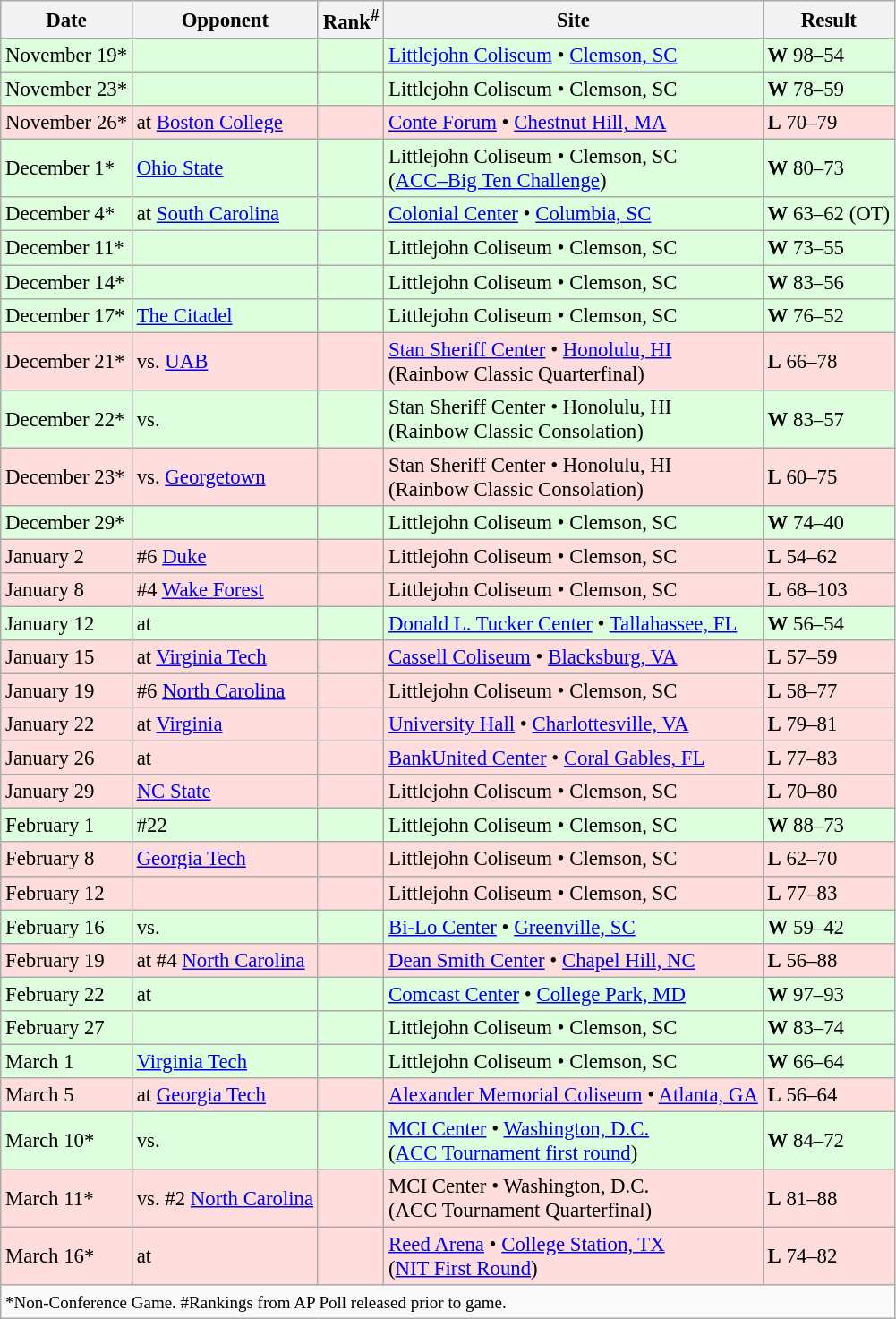<table class="wikitable" style="font-size:95%;">
<tr>
<th>Date</th>
<th>Opponent</th>
<th>Rank<sup>#</sup></th>
<th>Site</th>
<th>Result</th>
</tr>
<tr style="background: #ddffdd;">
<td>November 19*</td>
<td></td>
<td></td>
<td><a href='#'>Littlejohn Coliseum</a> • <a href='#'>Clemson, SC</a></td>
<td><strong>W</strong> 98–54</td>
</tr>
<tr style="background: #ddffdd;">
<td>November 23*</td>
<td></td>
<td></td>
<td>Littlejohn Coliseum • Clemson, SC</td>
<td><strong>W</strong> 78–59</td>
</tr>
<tr style="background: #ffdddd;">
<td>November 26*</td>
<td>at <a href='#'>Boston College</a></td>
<td></td>
<td><a href='#'>Conte Forum</a> • <a href='#'>Chestnut Hill, MA</a></td>
<td><strong>L</strong> 70–79</td>
</tr>
<tr style="background: #ddffdd;">
<td>December 1*</td>
<td><a href='#'>Ohio State</a></td>
<td></td>
<td>Littlejohn Coliseum • Clemson, SC<br>(<a href='#'>ACC–Big Ten Challenge</a>)</td>
<td><strong>W</strong> 80–73</td>
</tr>
<tr style="background: #ddffdd;">
<td>December 4*</td>
<td>at <a href='#'>South Carolina</a></td>
<td></td>
<td><a href='#'>Colonial Center</a> • <a href='#'>Columbia, SC</a></td>
<td><strong>W</strong> 63–62 (OT)</td>
</tr>
<tr style="background: #ddffdd;">
<td>December 11*</td>
<td></td>
<td></td>
<td>Littlejohn Coliseum • Clemson, SC</td>
<td><strong>W</strong> 73–55</td>
</tr>
<tr style="background: #ddffdd;">
<td>December 14*</td>
<td></td>
<td></td>
<td>Littlejohn Coliseum • Clemson, SC</td>
<td><strong>W</strong> 83–56</td>
</tr>
<tr style="background: #ddffdd;">
<td>December 17*</td>
<td><a href='#'>The Citadel</a></td>
<td></td>
<td>Littlejohn Coliseum • Clemson, SC</td>
<td><strong>W</strong> 76–52</td>
</tr>
<tr style="background: #ffdddd;">
<td>December 21*</td>
<td>vs. <a href='#'>UAB</a></td>
<td></td>
<td><a href='#'>Stan Sheriff Center</a> • <a href='#'>Honolulu, HI</a><br>(Rainbow Classic Quarterfinal)</td>
<td><strong>L</strong> 66–78</td>
</tr>
<tr style="background: #ddffdd;">
<td>December 22*</td>
<td>vs. </td>
<td></td>
<td>Stan Sheriff Center • Honolulu, HI<br>(Rainbow Classic Consolation)</td>
<td><strong>W</strong> 83–57</td>
</tr>
<tr style="background: #ffdddd;">
<td>December 23*</td>
<td>vs. <a href='#'>Georgetown</a></td>
<td></td>
<td>Stan Sheriff Center • Honolulu, HI<br>(Rainbow Classic Consolation)</td>
<td><strong>L</strong> 60–75</td>
</tr>
<tr style="background: #ddffdd;">
<td>December 29*</td>
<td></td>
<td></td>
<td>Littlejohn Coliseum • Clemson, SC</td>
<td><strong>W</strong> 74–40</td>
</tr>
<tr style="background: #ffdddd;">
<td>January 2</td>
<td>#6 <a href='#'>Duke</a></td>
<td></td>
<td>Littlejohn Coliseum • Clemson, SC</td>
<td><strong>L</strong> 54–62</td>
</tr>
<tr style="background: #ffdddd;">
<td>January 8</td>
<td>#4 <a href='#'>Wake Forest</a></td>
<td></td>
<td>Littlejohn Coliseum • Clemson, SC</td>
<td><strong>L</strong> 68–103</td>
</tr>
<tr style="background: #ddffdd;">
<td>January 12</td>
<td>at </td>
<td></td>
<td><a href='#'>Donald L. Tucker Center</a> • <a href='#'>Tallahassee, FL</a></td>
<td><strong>W</strong> 56–54</td>
</tr>
<tr style="background: #ffdddd;">
<td>January 15</td>
<td>at <a href='#'>Virginia Tech</a></td>
<td></td>
<td><a href='#'>Cassell Coliseum</a> • <a href='#'>Blacksburg, VA</a></td>
<td><strong>L</strong> 57–59</td>
</tr>
<tr style="background: #ffdddd;">
<td>January 19</td>
<td>#6 <a href='#'>North Carolina</a></td>
<td></td>
<td>Littlejohn Coliseum • Clemson, SC</td>
<td><strong>L</strong> 58–77</td>
</tr>
<tr style="background: #ffdddd;">
<td>January 22</td>
<td>at <a href='#'>Virginia</a></td>
<td></td>
<td><a href='#'>University Hall</a> • <a href='#'>Charlottesville, VA</a></td>
<td><strong>L</strong> 79–81</td>
</tr>
<tr style="background: #ffdddd;">
<td>January 26</td>
<td>at </td>
<td></td>
<td><a href='#'>BankUnited Center</a> • <a href='#'>Coral Gables, FL</a></td>
<td><strong>L</strong> 77–83</td>
</tr>
<tr style="background: #ffdddd;">
<td>January 29</td>
<td><a href='#'>NC State</a></td>
<td></td>
<td>Littlejohn Coliseum • Clemson, SC</td>
<td><strong>L</strong> 70–80</td>
</tr>
<tr style="background: #ddffdd;">
<td>February 1</td>
<td>#22 </td>
<td></td>
<td>Littlejohn Coliseum • Clemson, SC</td>
<td><strong>W</strong> 88–73</td>
</tr>
<tr style="background: #ffdddd;">
<td>February 8</td>
<td><a href='#'>Georgia Tech</a></td>
<td></td>
<td>Littlejohn Coliseum • Clemson, SC</td>
<td><strong>L</strong> 62–70</td>
</tr>
<tr style="background: #ffdddd;">
<td>February 12</td>
<td></td>
<td></td>
<td>Littlejohn Coliseum • Clemson, SC</td>
<td><strong>L</strong> 77–83</td>
</tr>
<tr style="background: #ddffdd;">
<td>February 16</td>
<td>vs. </td>
<td></td>
<td><a href='#'>Bi-Lo Center</a> • <a href='#'>Greenville, SC</a></td>
<td><strong>W</strong> 59–42</td>
</tr>
<tr style="background: #ffdddd;">
<td>February 19</td>
<td>at #4 <a href='#'>North Carolina</a></td>
<td></td>
<td><a href='#'>Dean Smith Center</a> • <a href='#'>Chapel Hill, NC</a></td>
<td><strong>L</strong> 56–88</td>
</tr>
<tr style="background: #ddffdd;">
<td>February 22</td>
<td>at </td>
<td></td>
<td><a href='#'>Comcast Center</a> • <a href='#'>College Park, MD</a></td>
<td><strong>W</strong> 97–93</td>
</tr>
<tr style="background: #ddffdd;">
<td>February 27</td>
<td></td>
<td></td>
<td>Littlejohn Coliseum • Clemson, SC</td>
<td><strong>W</strong> 83–74</td>
</tr>
<tr style="background: #ddffdd;">
<td>March 1</td>
<td><a href='#'>Virginia Tech</a></td>
<td></td>
<td>Littlejohn Coliseum • Clemson, SC</td>
<td><strong>W</strong> 66–64</td>
</tr>
<tr style="background: #ffdddd;">
<td>March 5</td>
<td>at <a href='#'>Georgia Tech</a></td>
<td></td>
<td><a href='#'>Alexander Memorial Coliseum</a> • <a href='#'>Atlanta, GA</a></td>
<td><strong>L</strong> 56–64</td>
</tr>
<tr style="background: #ddffdd;">
<td>March 10*</td>
<td>vs. </td>
<td></td>
<td><a href='#'>MCI Center</a> • <a href='#'>Washington, D.C.</a><br>(<a href='#'>ACC Tournament first round</a>)</td>
<td><strong>W</strong> 84–72</td>
</tr>
<tr style="background: #ffdddd;">
<td>March 11*</td>
<td>vs. #2 <a href='#'>North Carolina</a></td>
<td></td>
<td>MCI Center • Washington, D.C.<br>(ACC Tournament Quarterfinal)</td>
<td><strong>L</strong> 81–88</td>
</tr>
<tr style="background: #ffdddd;">
<td>March 16*</td>
<td>at </td>
<td></td>
<td><a href='#'>Reed Arena</a> • <a href='#'>College Station, TX</a><br>(<a href='#'>NIT First Round</a>)</td>
<td><strong>L</strong> 74–82</td>
</tr>
<tr style="background:#f9f9f9;">
<td colspan=5><small>*Non-Conference Game. #Rankings from AP Poll released prior to game.</small></td>
</tr>
</table>
